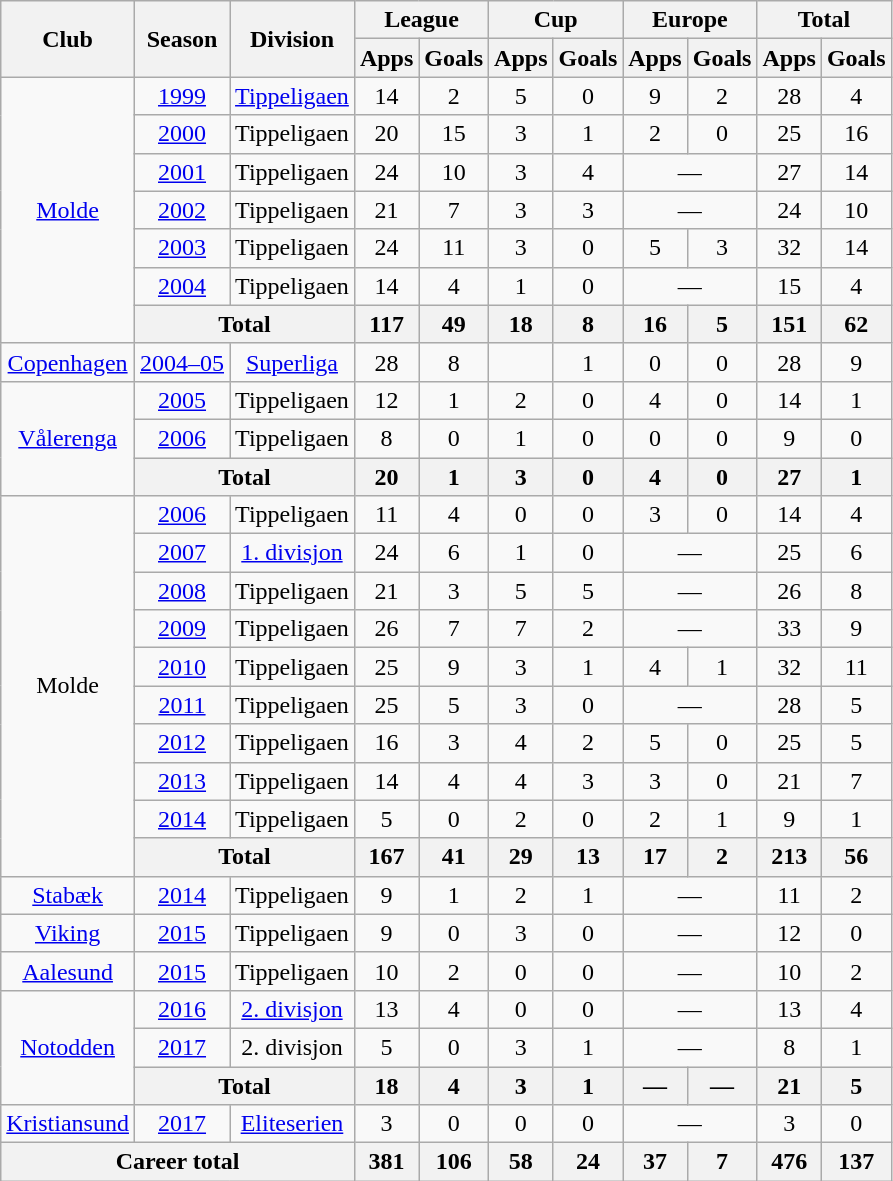<table class="wikitable" style="text-align:center;">
<tr>
<th rowspan="2">Club</th>
<th rowspan="2">Season</th>
<th rowspan="2">Division</th>
<th colspan="2">League</th>
<th colspan="2">Cup</th>
<th colspan="2">Europe</th>
<th colspan="2">Total</th>
</tr>
<tr>
<th>Apps</th>
<th>Goals</th>
<th>Apps</th>
<th>Goals</th>
<th>Apps</th>
<th>Goals</th>
<th>Apps</th>
<th>Goals</th>
</tr>
<tr>
<td rowspan="7"><a href='#'>Molde</a></td>
<td><a href='#'>1999</a></td>
<td><a href='#'>Tippeligaen</a></td>
<td>14</td>
<td>2</td>
<td>5</td>
<td>0</td>
<td>9</td>
<td>2</td>
<td>28</td>
<td>4</td>
</tr>
<tr>
<td><a href='#'>2000</a></td>
<td>Tippeligaen</td>
<td>20</td>
<td>15</td>
<td>3</td>
<td>1</td>
<td>2</td>
<td>0</td>
<td>25</td>
<td>16</td>
</tr>
<tr>
<td><a href='#'>2001</a></td>
<td>Tippeligaen</td>
<td>24</td>
<td>10</td>
<td>3</td>
<td>4</td>
<td colspan="2">—</td>
<td>27</td>
<td>14</td>
</tr>
<tr>
<td><a href='#'>2002</a></td>
<td>Tippeligaen</td>
<td>21</td>
<td>7</td>
<td>3</td>
<td>3</td>
<td colspan="2">—</td>
<td>24</td>
<td>10</td>
</tr>
<tr>
<td><a href='#'>2003</a></td>
<td>Tippeligaen</td>
<td>24</td>
<td>11</td>
<td>3</td>
<td>0</td>
<td>5</td>
<td>3</td>
<td>32</td>
<td>14</td>
</tr>
<tr>
<td><a href='#'>2004</a></td>
<td>Tippeligaen</td>
<td>14</td>
<td>4</td>
<td>1</td>
<td>0</td>
<td colspan="2">—</td>
<td>15</td>
<td>4</td>
</tr>
<tr>
<th colspan="2">Total</th>
<th>117</th>
<th>49</th>
<th>18</th>
<th>8</th>
<th>16</th>
<th>5</th>
<th>151</th>
<th>62</th>
</tr>
<tr>
<td><a href='#'>Copenhagen</a></td>
<td><a href='#'>2004–05</a></td>
<td><a href='#'>Superliga</a></td>
<td>28</td>
<td>8</td>
<td></td>
<td>1</td>
<td>0</td>
<td>0</td>
<td>28</td>
<td>9</td>
</tr>
<tr>
<td rowspan="3"><a href='#'>Vålerenga</a></td>
<td><a href='#'>2005</a></td>
<td>Tippeligaen</td>
<td>12</td>
<td>1</td>
<td>2</td>
<td>0</td>
<td>4</td>
<td>0</td>
<td>14</td>
<td>1</td>
</tr>
<tr>
<td><a href='#'>2006</a></td>
<td>Tippeligaen</td>
<td>8</td>
<td>0</td>
<td>1</td>
<td>0</td>
<td>0</td>
<td>0</td>
<td>9</td>
<td>0</td>
</tr>
<tr>
<th colspan="2">Total</th>
<th>20</th>
<th>1</th>
<th>3</th>
<th>0</th>
<th>4</th>
<th>0</th>
<th>27</th>
<th>1</th>
</tr>
<tr>
<td rowspan="10">Molde</td>
<td><a href='#'>2006</a></td>
<td>Tippeligaen</td>
<td>11</td>
<td>4</td>
<td>0</td>
<td>0</td>
<td>3</td>
<td>0</td>
<td>14</td>
<td>4</td>
</tr>
<tr>
<td><a href='#'>2007</a></td>
<td><a href='#'>1. divisjon</a></td>
<td>24</td>
<td>6</td>
<td>1</td>
<td>0</td>
<td colspan="2">—</td>
<td>25</td>
<td>6</td>
</tr>
<tr>
<td><a href='#'>2008</a></td>
<td>Tippeligaen</td>
<td>21</td>
<td>3</td>
<td>5</td>
<td>5</td>
<td colspan="2">—</td>
<td>26</td>
<td>8</td>
</tr>
<tr>
<td><a href='#'>2009</a></td>
<td>Tippeligaen</td>
<td>26</td>
<td>7</td>
<td>7</td>
<td>2</td>
<td colspan="2">—</td>
<td>33</td>
<td>9</td>
</tr>
<tr>
<td><a href='#'>2010</a></td>
<td>Tippeligaen</td>
<td>25</td>
<td>9</td>
<td>3</td>
<td>1</td>
<td>4</td>
<td>1</td>
<td>32</td>
<td>11</td>
</tr>
<tr>
<td><a href='#'>2011</a></td>
<td>Tippeligaen</td>
<td>25</td>
<td>5</td>
<td>3</td>
<td>0</td>
<td colspan="2">—</td>
<td>28</td>
<td>5</td>
</tr>
<tr>
<td><a href='#'>2012</a></td>
<td>Tippeligaen</td>
<td>16</td>
<td>3</td>
<td>4</td>
<td>2</td>
<td>5</td>
<td>0</td>
<td>25</td>
<td>5</td>
</tr>
<tr>
<td><a href='#'>2013</a></td>
<td>Tippeligaen</td>
<td>14</td>
<td>4</td>
<td>4</td>
<td>3</td>
<td>3</td>
<td>0</td>
<td>21</td>
<td>7</td>
</tr>
<tr>
<td><a href='#'>2014</a></td>
<td>Tippeligaen</td>
<td>5</td>
<td>0</td>
<td>2</td>
<td>0</td>
<td>2</td>
<td>1</td>
<td>9</td>
<td>1</td>
</tr>
<tr>
<th colspan="2">Total</th>
<th>167</th>
<th>41</th>
<th>29</th>
<th>13</th>
<th>17</th>
<th>2</th>
<th>213</th>
<th>56</th>
</tr>
<tr>
<td><a href='#'>Stabæk</a></td>
<td><a href='#'>2014</a></td>
<td>Tippeligaen</td>
<td>9</td>
<td>1</td>
<td>2</td>
<td>1</td>
<td colspan="2">—</td>
<td>11</td>
<td>2</td>
</tr>
<tr>
<td rowspan="1"><a href='#'>Viking</a></td>
<td><a href='#'>2015</a></td>
<td>Tippeligaen</td>
<td>9</td>
<td>0</td>
<td>3</td>
<td>0</td>
<td colspan="2">—</td>
<td>12</td>
<td>0</td>
</tr>
<tr>
<td><a href='#'>Aalesund</a></td>
<td><a href='#'>2015</a></td>
<td>Tippeligaen</td>
<td>10</td>
<td>2</td>
<td>0</td>
<td>0</td>
<td colspan="2">—</td>
<td>10</td>
<td>2</td>
</tr>
<tr>
<td rowspan="3"><a href='#'>Notodden</a></td>
<td><a href='#'>2016</a></td>
<td><a href='#'>2. divisjon</a></td>
<td>13</td>
<td>4</td>
<td>0</td>
<td>0</td>
<td colspan="2">—</td>
<td>13</td>
<td>4</td>
</tr>
<tr>
<td><a href='#'>2017</a></td>
<td>2. divisjon</td>
<td>5</td>
<td>0</td>
<td>3</td>
<td>1</td>
<td colspan="2">—</td>
<td>8</td>
<td>1</td>
</tr>
<tr>
<th colspan="2">Total</th>
<th>18</th>
<th>4</th>
<th>3</th>
<th>1</th>
<th>—</th>
<th>—</th>
<th>21</th>
<th>5</th>
</tr>
<tr>
<td rowspan="1"><a href='#'>Kristiansund</a></td>
<td><a href='#'>2017</a></td>
<td><a href='#'>Eliteserien</a></td>
<td>3</td>
<td>0</td>
<td>0</td>
<td>0</td>
<td colspan="2">—</td>
<td>3</td>
<td>0</td>
</tr>
<tr>
<th colspan="3">Career total</th>
<th>381</th>
<th>106</th>
<th>58</th>
<th>24</th>
<th>37</th>
<th>7</th>
<th>476</th>
<th>137</th>
</tr>
</table>
